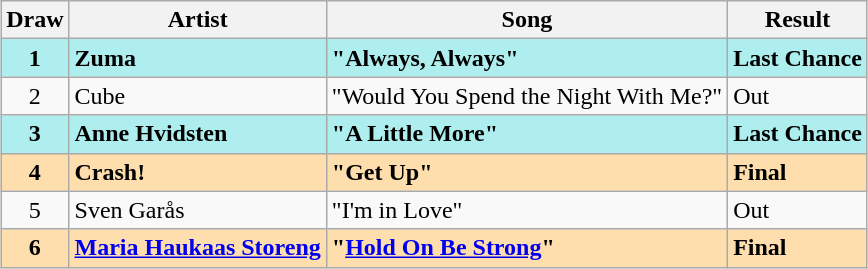<table class="sortable wikitable" style="margin: 1em auto 1em auto; text-align:center;">
<tr>
<th>Draw</th>
<th>Artist</th>
<th>Song</th>
<th>Result</th>
</tr>
<tr style="font-weight:bold; background:paleturquoise;">
<td>1</td>
<td style="text-align:left;">Zuma</td>
<td style="text-align:left;">"Always, Always"</td>
<td style="text-align:left;"><strong>Last Chance</strong></td>
</tr>
<tr>
<td>2</td>
<td style="text-align:left;">Cube</td>
<td style="text-align:left;">"Would You Spend the Night With Me?"</td>
<td style="text-align:left;">Out</td>
</tr>
<tr style="font-weight:bold; background:paleturquoise;">
<td>3</td>
<td style="text-align:left;">Anne Hvidsten</td>
<td style="text-align:left;">"A Little More"</td>
<td style="text-align:left;"><strong>Last Chance</strong></td>
</tr>
<tr style="font-weight:bold; background:navajowhite;">
<td>4</td>
<td style="text-align:left;">Crash!</td>
<td style="text-align:left;">"Get Up"</td>
<td style="text-align:left;">Final</td>
</tr>
<tr>
<td>5</td>
<td style="text-align:left;">Sven Garås</td>
<td style="text-align:left;">"I'm in Love"</td>
<td style="text-align:left;">Out</td>
</tr>
<tr style="font-weight:bold; background:navajowhite;">
<td>6</td>
<td style="text-align:left;"><a href='#'>Maria Haukaas Storeng</a></td>
<td style="text-align:left;">"<a href='#'>Hold On Be Strong</a>"</td>
<td style="text-align:left;">Final</td>
</tr>
</table>
